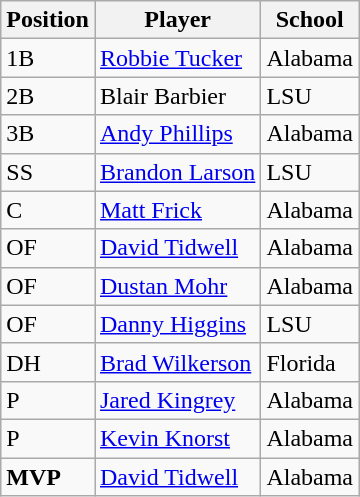<table class="wikitable">
<tr>
<th>Position</th>
<th>Player</th>
<th>School</th>
</tr>
<tr>
<td>1B</td>
<td><a href='#'>Robbie Tucker</a></td>
<td>Alabama</td>
</tr>
<tr>
<td>2B</td>
<td>Blair Barbier</td>
<td>LSU</td>
</tr>
<tr>
<td>3B</td>
<td><a href='#'>Andy Phillips</a></td>
<td>Alabama</td>
</tr>
<tr>
<td>SS</td>
<td><a href='#'>Brandon Larson</a></td>
<td>LSU</td>
</tr>
<tr>
<td>C</td>
<td><a href='#'>Matt Frick</a></td>
<td>Alabama</td>
</tr>
<tr>
<td>OF</td>
<td><a href='#'>David Tidwell</a></td>
<td>Alabama</td>
</tr>
<tr>
<td>OF</td>
<td><a href='#'>Dustan Mohr</a></td>
<td>Alabama</td>
</tr>
<tr>
<td>OF</td>
<td><a href='#'>Danny Higgins</a></td>
<td>LSU</td>
</tr>
<tr>
<td>DH</td>
<td><a href='#'>Brad Wilkerson</a></td>
<td>Florida</td>
</tr>
<tr>
<td>P</td>
<td><a href='#'>Jared Kingrey</a></td>
<td>Alabama</td>
</tr>
<tr>
<td>P</td>
<td><a href='#'>Kevin Knorst</a></td>
<td>Alabama</td>
</tr>
<tr>
<td><strong>MVP</strong></td>
<td><a href='#'>David Tidwell</a></td>
<td>Alabama</td>
</tr>
</table>
